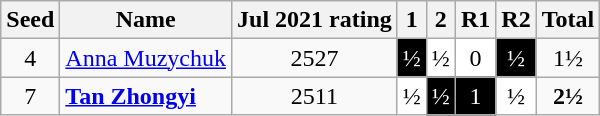<table class="wikitable">
<tr>
<th>Seed</th>
<th>Name</th>
<th>Jul 2021 rating</th>
<th>1</th>
<th>2</th>
<th>R1</th>
<th>R2</th>
<th>Total</th>
</tr>
<tr align=center>
<td>4</td>
<td align=left> <a href='#'>Anna Muzychuk</a></td>
<td>2527</td>
<td style="background:black; color:white">½</td>
<td style="background:white; color:black">½</td>
<td style="background:white; color:black">0</td>
<td style="background:black; color:white">½</td>
<td>1½</td>
</tr>
<tr align=center>
<td>7</td>
<td align=left><strong> <a href='#'>Tan Zhongyi</a></strong></td>
<td>2511</td>
<td style="background:white; color:black">½</td>
<td style="background:black; color:white">½</td>
<td style="background:black; color:white">1</td>
<td style="background:white; color:black">½</td>
<td><strong>2½</strong></td>
</tr>
</table>
